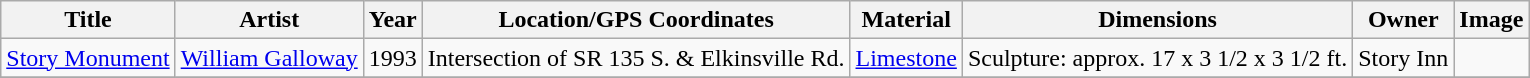<table class="wikitable sortable">
<tr>
<th>Title</th>
<th>Artist</th>
<th>Year</th>
<th>Location/GPS Coordinates</th>
<th>Material</th>
<th>Dimensions</th>
<th>Owner</th>
<th>Image</th>
</tr>
<tr>
<td><a href='#'>Story Monument</a></td>
<td><a href='#'>William Galloway</a></td>
<td>1993</td>
<td>Intersection of SR 135 S. & Elkinsville Rd. </td>
<td><a href='#'>Limestone</a></td>
<td>Sculpture: approx. 17 x 3 1/2 x 3 1/2 ft.</td>
<td>Story Inn</td>
<td></td>
</tr>
<tr>
</tr>
</table>
